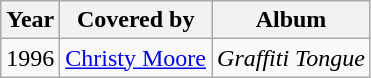<table class="wikitable">
<tr>
<th>Year</th>
<th>Covered by</th>
<th>Album</th>
</tr>
<tr>
<td>1996</td>
<td><a href='#'>Christy Moore</a></td>
<td><em>Graffiti Tongue</em></td>
</tr>
</table>
